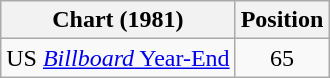<table class="wikitable">
<tr>
<th scope="col">Chart (1981)</th>
<th scope="col">Position</th>
</tr>
<tr>
<td>US <a href='#'><em>Billboard</em> Year-End</a></td>
<td colspan="2" style="text-align:center;">65</td>
</tr>
</table>
